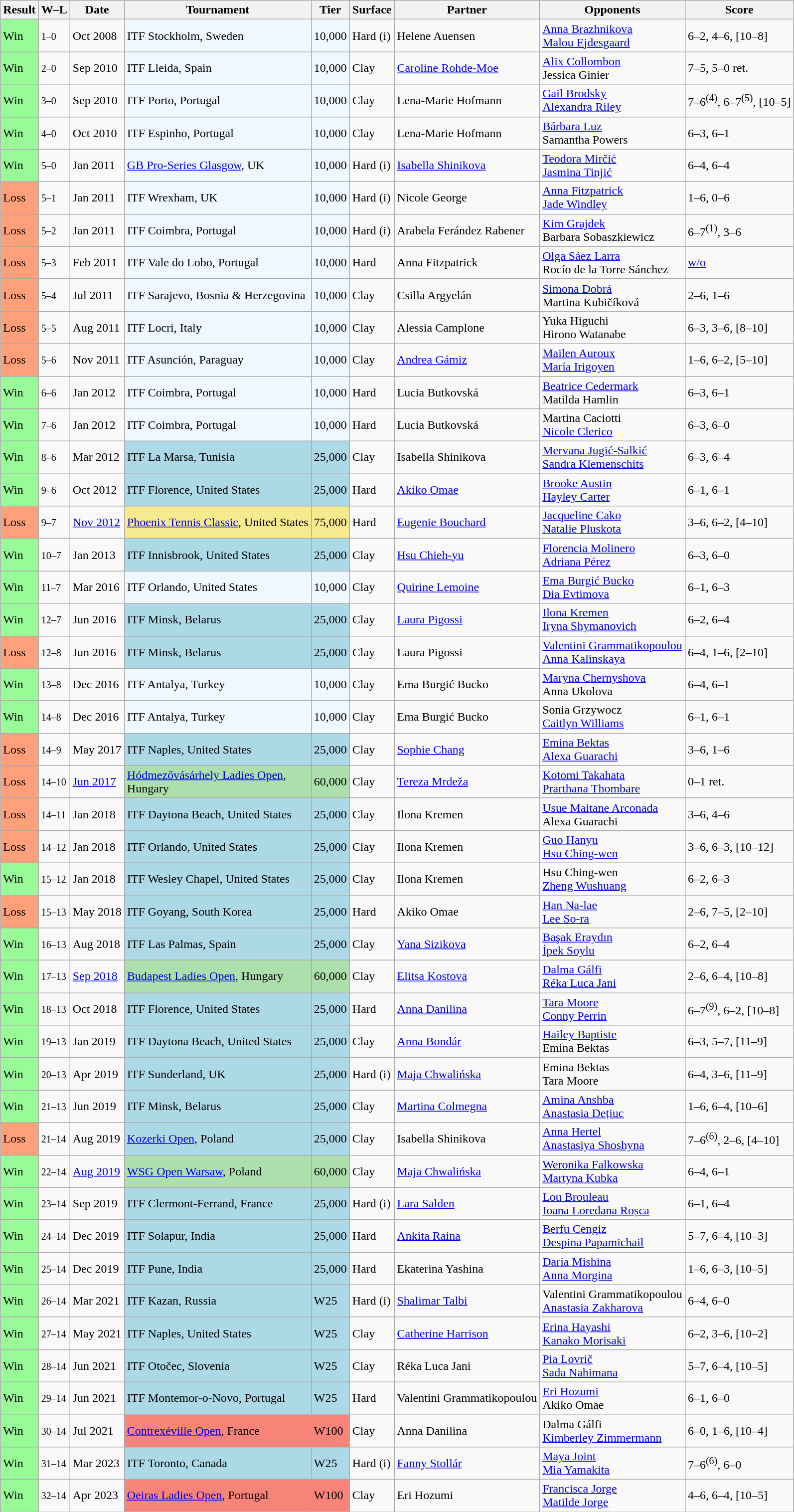<table class="sortable wikitable nowrap">
<tr>
<th>Result</th>
<th class="unsortable">W–L</th>
<th>Date</th>
<th>Tournament</th>
<th>Tier</th>
<th>Surface</th>
<th>Partner</th>
<th>Opponents</th>
<th class="unsortable">Score</th>
</tr>
<tr>
<td style="background:#98fb98;">Win</td>
<td><small>1–0</small></td>
<td>Oct 2008</td>
<td style="background:#f0f8ff;">ITF Stockholm, Sweden</td>
<td style="background:#f0f8ff;">10,000</td>
<td>Hard (i)</td>
<td> Helene Auensen</td>
<td> <a href='#'>Anna Brazhnikova</a> <br>  <a href='#'>Malou Ejdesgaard</a></td>
<td>6–2, 4–6, [10–8]</td>
</tr>
<tr>
<td style="background:#98fb98;">Win</td>
<td><small>2–0</small></td>
<td>Sep 2010</td>
<td style="background:#f0f8ff;">ITF Lleida, Spain</td>
<td style="background:#f0f8ff;">10,000</td>
<td>Clay</td>
<td> <a href='#'>Caroline Rohde-Moe</a></td>
<td> <a href='#'>Alix Collombon</a> <br>  Jessica Ginier</td>
<td>7–5, 5–0 ret.</td>
</tr>
<tr>
<td style="background:#98fb98;">Win</td>
<td><small>3–0</small></td>
<td>Sep 2010</td>
<td style="background:#f0f8ff;">ITF Porto, Portugal</td>
<td style="background:#f0f8ff;">10,000</td>
<td>Clay</td>
<td> Lena-Marie Hofmann</td>
<td> <a href='#'>Gail Brodsky</a> <br>  <a href='#'>Alexandra Riley</a></td>
<td>7–6<sup>(4)</sup>, 6–7<sup>(5)</sup>, [10–5]</td>
</tr>
<tr>
<td style="background:#98fb98;">Win</td>
<td><small>4–0</small></td>
<td>Oct 2010</td>
<td style="background:#f0f8ff;">ITF Espinho, Portugal</td>
<td style="background:#f0f8ff;">10,000</td>
<td>Clay</td>
<td> Lena-Marie Hofmann</td>
<td> <a href='#'>Bárbara Luz</a> <br>  Samantha Powers</td>
<td>6–3, 6–1</td>
</tr>
<tr>
<td style="background:#98fb98;">Win</td>
<td><small>5–0</small></td>
<td>Jan 2011</td>
<td style="background:#f0f8ff;"><a href='#'>GB Pro-Series Glasgow</a>, UK</td>
<td style="background:#f0f8ff;">10,000</td>
<td>Hard (i)</td>
<td> <a href='#'>Isabella Shinikova</a></td>
<td> <a href='#'>Teodora Mirčić</a> <br>  <a href='#'>Jasmina Tinjić</a></td>
<td>6–4, 6–4</td>
</tr>
<tr>
<td style="background:#ffa07a;">Loss</td>
<td><small>5–1</small></td>
<td>Jan 2011</td>
<td style="background:#f0f8ff;">ITF Wrexham, UK</td>
<td style="background:#f0f8ff;">10,000</td>
<td>Hard (i)</td>
<td> Nicole George</td>
<td> <a href='#'>Anna Fitzpatrick</a> <br>  <a href='#'>Jade Windley</a></td>
<td>1–6, 0–6</td>
</tr>
<tr>
<td style="background:#ffa07a;">Loss</td>
<td><small>5–2</small></td>
<td>Jan 2011</td>
<td style="background:#f0f8ff;">ITF Coimbra, Portugal</td>
<td style="background:#f0f8ff;">10,000</td>
<td>Hard (i)</td>
<td> Arabela Ferández Rabener</td>
<td> <a href='#'>Kim Grajdek</a> <br>  Barbara Sobaszkiewicz</td>
<td>6–7<sup>(1)</sup>, 3–6</td>
</tr>
<tr>
<td style="background:#ffa07a;">Loss</td>
<td><small>5–3</small></td>
<td>Feb 2011</td>
<td style="background:#f0f8ff;">ITF Vale do Lobo, Portugal</td>
<td style="background:#f0f8ff;">10,000</td>
<td>Hard</td>
<td> Anna Fitzpatrick</td>
<td> <a href='#'>Olga Sáez Larra</a> <br>  Rocío de la Torre Sánchez</td>
<td><a href='#'>w/o</a></td>
</tr>
<tr>
<td style="background:#ffa07a;">Loss</td>
<td><small>5–4</small></td>
<td>Jul 2011</td>
<td style="background:#f0f8ff;">ITF Sarajevo, Bosnia & Herzegovina</td>
<td style="background:#f0f8ff;">10,000</td>
<td>Clay</td>
<td> Csilla Argyelán</td>
<td> <a href='#'>Simona Dobrá</a> <br>  Martina Kubičíková</td>
<td>2–6, 1–6</td>
</tr>
<tr>
<td style="background:#ffa07a;">Loss</td>
<td><small>5–5</small></td>
<td>Aug 2011</td>
<td style="background:#f0f8ff;">ITF Locri, Italy</td>
<td style="background:#f0f8ff;">10,000</td>
<td>Clay</td>
<td> Alessia Camplone</td>
<td> Yuka Higuchi <br>  Hirono Watanabe</td>
<td>6–3, 3–6, [8–10]</td>
</tr>
<tr>
<td style="background:#ffa07a;">Loss</td>
<td><small>5–6</small></td>
<td>Nov 2011</td>
<td style="background:#f0f8ff;">ITF Asunción, Paraguay</td>
<td style="background:#f0f8ff;">10,000</td>
<td>Clay</td>
<td> <a href='#'>Andrea Gámiz</a></td>
<td> <a href='#'>Mailen Auroux</a> <br>  <a href='#'>María Irigoyen</a></td>
<td>1–6, 6–2, [5–10]</td>
</tr>
<tr>
<td style="background:#98fb98;">Win</td>
<td><small>6–6</small></td>
<td>Jan 2012</td>
<td style="background:#f0f8ff;">ITF Coimbra, Portugal</td>
<td style="background:#f0f8ff;">10,000</td>
<td>Hard</td>
<td> Lucia Butkovská</td>
<td> <a href='#'>Beatrice Cedermark</a> <br>  Matilda Hamlin</td>
<td>6–3, 6–1</td>
</tr>
<tr>
<td style="background:#98fb98;">Win</td>
<td><small>7–6</small></td>
<td>Jan 2012</td>
<td style="background:#f0f8ff;">ITF Coimbra, Portugal</td>
<td style="background:#f0f8ff;">10,000</td>
<td>Hard</td>
<td> Lucia Butkovská</td>
<td> Martina Caciotti <br>  <a href='#'>Nicole Clerico</a></td>
<td>6–3, 6–0</td>
</tr>
<tr>
<td style="background:#98fb98;">Win</td>
<td><small>8–6</small></td>
<td>Mar 2012</td>
<td style="background:lightblue;">ITF La Marsa, Tunisia</td>
<td style="background:lightblue;">25,000</td>
<td>Clay</td>
<td> Isabella Shinikova</td>
<td> <a href='#'>Mervana Jugić-Salkić</a> <br>  <a href='#'>Sandra Klemenschits</a></td>
<td>6–3, 6–4</td>
</tr>
<tr>
<td style="background:#98fb98;">Win</td>
<td><small>9–6</small></td>
<td>Oct 2012</td>
<td style="background:lightblue;">ITF Florence, United States</td>
<td style="background:lightblue;">25,000</td>
<td>Hard</td>
<td> <a href='#'>Akiko Omae</a></td>
<td> <a href='#'>Brooke Austin</a> <br>  <a href='#'>Hayley Carter</a></td>
<td>6–1, 6–1</td>
</tr>
<tr>
<td style="background:#ffa07a;">Loss</td>
<td><small>9–7</small></td>
<td><a href='#'>Nov 2012</a></td>
<td style="background:#f7e98e;"><a href='#'>Phoenix Tennis Classic</a>, United States</td>
<td style="background:#f7e98e;">75,000</td>
<td>Hard</td>
<td> <a href='#'>Eugenie Bouchard</a></td>
<td> <a href='#'>Jacqueline Cako</a> <br>  <a href='#'>Natalie Pluskota</a></td>
<td>3–6, 6–2, [4–10]</td>
</tr>
<tr>
<td style="background:#98fb98;">Win</td>
<td><small>10–7</small></td>
<td>Jan 2013</td>
<td style="background:lightblue;">ITF Innisbrook, United States</td>
<td style="background:lightblue;">25,000</td>
<td>Clay</td>
<td> <a href='#'>Hsu Chieh-yu</a></td>
<td> <a href='#'>Florencia Molinero</a> <br>  <a href='#'>Adriana Pérez</a></td>
<td>6–3, 6–0</td>
</tr>
<tr>
<td style="background:#98fb98;">Win</td>
<td><small>11–7</small></td>
<td>Mar 2016</td>
<td style="background:#f0f8ff;">ITF Orlando, United States</td>
<td style="background:#f0f8ff;">10,000</td>
<td>Clay</td>
<td> <a href='#'>Quirine Lemoine</a></td>
<td> <a href='#'>Ema Burgić Bucko</a> <br>  <a href='#'>Dia Evtimova</a></td>
<td>6–1, 6–3</td>
</tr>
<tr>
<td style="background:#98fb98;">Win</td>
<td><small>12–7</small></td>
<td>Jun 2016</td>
<td style="background:lightblue;">ITF Minsk, Belarus</td>
<td style="background:lightblue;">25,000</td>
<td>Clay</td>
<td> <a href='#'>Laura Pigossi</a></td>
<td> <a href='#'>Ilona Kremen</a> <br>  <a href='#'>Iryna Shymanovich</a></td>
<td>6–2, 6–4</td>
</tr>
<tr>
<td style="background:#ffa07a;">Loss</td>
<td><small>12–8</small></td>
<td>Jun 2016</td>
<td style="background:lightblue;">ITF Minsk, Belarus</td>
<td style="background:lightblue;">25,000</td>
<td>Clay</td>
<td> Laura Pigossi</td>
<td> <a href='#'>Valentini Grammatikopoulou</a> <br>  <a href='#'>Anna Kalinskaya</a></td>
<td>6–4, 1–6, [2–10]</td>
</tr>
<tr>
<td style="background:#98fb98;">Win</td>
<td><small>13–8</small></td>
<td>Dec 2016</td>
<td style="background:#f0f8ff;">ITF Antalya, Turkey</td>
<td style="background:#f0f8ff;">10,000</td>
<td>Clay</td>
<td> Ema Burgić Bucko</td>
<td> <a href='#'>Maryna Chernyshova</a> <br>  Anna Ukolova</td>
<td>6–4, 6–1</td>
</tr>
<tr>
<td style="background:#98fb98;">Win</td>
<td><small>14–8</small></td>
<td>Dec 2016</td>
<td style="background:#f0f8ff;">ITF Antalya, Turkey</td>
<td style="background:#f0f8ff;">10,000</td>
<td>Clay</td>
<td> Ema Burgić Bucko</td>
<td> Sonia Grzywocz <br>  <a href='#'>Caitlyn Williams</a></td>
<td>6–1, 6–1</td>
</tr>
<tr>
<td style="background:#ffa07a;">Loss</td>
<td><small>14–9</small></td>
<td>May 2017</td>
<td style="background:lightblue;">ITF Naples, United States</td>
<td style="background:lightblue;">25,000</td>
<td>Clay</td>
<td> <a href='#'>Sophie Chang</a></td>
<td> <a href='#'>Emina Bektas</a> <br>  <a href='#'>Alexa Guarachi</a></td>
<td>3–6, 1–6</td>
</tr>
<tr>
<td style="background:#ffa07a;">Loss</td>
<td><small>14–10</small></td>
<td><a href='#'>Jun 2017</a></td>
<td style="background:#addfad;"><a href='#'>Hódmezővásárhely Ladies Open</a>, <br>Hungary</td>
<td style="background:#addfad;">60,000</td>
<td>Clay</td>
<td> <a href='#'>Tereza Mrdeža</a></td>
<td> <a href='#'>Kotomi Takahata</a> <br>  <a href='#'>Prarthana Thombare</a></td>
<td>0–1 ret.</td>
</tr>
<tr>
<td style="background:#ffa07a;">Loss</td>
<td><small>14–11</small></td>
<td>Jan 2018</td>
<td style="background:lightblue;">ITF Daytona Beach, United States</td>
<td style="background:lightblue;">25,000</td>
<td>Clay</td>
<td> Ilona Kremen</td>
<td> <a href='#'>Usue Maitane Arconada</a> <br>  Alexa Guarachi</td>
<td>3–6, 4–6</td>
</tr>
<tr>
<td style="background:#ffa07a;">Loss</td>
<td><small>14–12</small></td>
<td>Jan 2018</td>
<td style="background:lightblue;">ITF Orlando, United States</td>
<td style="background:lightblue;">25,000</td>
<td>Clay</td>
<td> Ilona Kremen</td>
<td> <a href='#'>Guo Hanyu</a> <br>  <a href='#'>Hsu Ching-wen</a></td>
<td>3–6, 6–3, [10–12]</td>
</tr>
<tr>
<td style="background:#98fb98;">Win</td>
<td><small>15–12</small></td>
<td>Jan 2018</td>
<td style="background:lightblue;">ITF Wesley Chapel, United States</td>
<td style="background:lightblue;">25,000</td>
<td>Clay</td>
<td> Ilona Kremen</td>
<td> Hsu Ching-wen <br>  <a href='#'>Zheng Wushuang</a></td>
<td>6–2, 6–3</td>
</tr>
<tr>
<td style="background:#ffa07a;">Loss</td>
<td><small>15–13</small></td>
<td>May 2018</td>
<td style="background:lightblue;">ITF Goyang, South Korea</td>
<td style="background:lightblue;">25,000</td>
<td>Hard</td>
<td> Akiko Omae</td>
<td> <a href='#'>Han Na-lae</a> <br>  <a href='#'>Lee So-ra</a></td>
<td>2–6, 7–5, [2–10]</td>
</tr>
<tr>
<td style="background:#98fb98;">Win</td>
<td><small>16–13</small></td>
<td>Aug 2018</td>
<td style="background:lightblue;">ITF Las Palmas, Spain</td>
<td style="background:lightblue;">25,000</td>
<td>Clay</td>
<td> <a href='#'>Yana Sizikova</a></td>
<td> <a href='#'>Başak Eraydın</a> <br>  <a href='#'>İpek Soylu</a></td>
<td>6–2, 6–4</td>
</tr>
<tr>
<td style="background:#98fb98;">Win</td>
<td><small>17–13</small></td>
<td><a href='#'>Sep 2018</a></td>
<td style="background:#addfad;"><a href='#'>Budapest Ladies Open</a>, Hungary</td>
<td style="background:#addfad;">60,000</td>
<td>Clay</td>
<td> <a href='#'>Elitsa Kostova</a></td>
<td> <a href='#'>Dalma Gálfi</a> <br>  <a href='#'>Réka Luca Jani</a></td>
<td>2–6, 6–4, [10–8]</td>
</tr>
<tr>
<td style="background:#98fb98;">Win</td>
<td><small>18–13</small></td>
<td>Oct 2018</td>
<td style="background:lightblue;">ITF Florence, United States</td>
<td style="background:lightblue;">25,000</td>
<td>Hard</td>
<td> <a href='#'>Anna Danilina</a></td>
<td> <a href='#'>Tara Moore</a> <br>  <a href='#'>Conny Perrin</a></td>
<td>6–7<sup>(9)</sup>, 6–2, [10–8]</td>
</tr>
<tr>
<td style="background:#98fb98;">Win</td>
<td><small>19–13</small></td>
<td>Jan 2019</td>
<td style="background:lightblue;">ITF Daytona Beach, United States</td>
<td style="background:lightblue;">25,000</td>
<td>Clay</td>
<td> <a href='#'>Anna Bondár</a></td>
<td> <a href='#'>Hailey Baptiste</a> <br>  Emina Bektas</td>
<td>6–3, 5–7, [11–9]</td>
</tr>
<tr>
<td style="background:#98fb98;">Win</td>
<td><small>20–13</small></td>
<td>Apr 2019</td>
<td style="background:lightblue;">ITF Sunderland, UK</td>
<td style="background:lightblue;">25,000</td>
<td>Hard (i)</td>
<td> <a href='#'>Maja Chwalińska</a></td>
<td> Emina Bektas <br>  Tara Moore</td>
<td>6–4, 3–6, [11–9]</td>
</tr>
<tr>
<td style="background:#98fb98;">Win</td>
<td><small>21–13</small></td>
<td>Jun 2019</td>
<td style="background:lightblue;">ITF Minsk, Belarus</td>
<td style="background:lightblue;">25,000</td>
<td>Clay</td>
<td> <a href='#'>Martina Colmegna</a></td>
<td> <a href='#'>Amina Anshba</a> <br>  <a href='#'>Anastasia Dețiuc</a></td>
<td>1–6, 6–4, [10–6]</td>
</tr>
<tr>
<td style="background:#ffa07a;">Loss</td>
<td><small>21–14</small></td>
<td>Aug 2019</td>
<td style="background:lightblue;"><a href='#'>Kozerki Open</a>, Poland</td>
<td style="background:lightblue;">25,000</td>
<td>Clay</td>
<td> Isabella Shinikova</td>
<td> <a href='#'>Anna Hertel</a> <br>  <a href='#'>Anastasiya Shoshyna</a></td>
<td>7–6<sup>(6)</sup>, 2–6, [4–10]</td>
</tr>
<tr>
<td style="background:#98fb98;">Win</td>
<td><small>22–14</small></td>
<td><a href='#'>Aug 2019</a></td>
<td style="background:#addfad;"><a href='#'>WSG Open Warsaw</a>, Poland</td>
<td style="background:#addfad;">60,000</td>
<td>Clay</td>
<td> <a href='#'>Maja Chwalińska</a></td>
<td> <a href='#'>Weronika Falkowska</a> <br>  <a href='#'>Martyna Kubka</a></td>
<td>6–4, 6–1</td>
</tr>
<tr>
<td style="background:#98fb98;">Win</td>
<td><small>23–14</small></td>
<td>Sep 2019</td>
<td style="background:lightblue;">ITF Clermont-Ferrand, France</td>
<td style="background:lightblue;">25,000</td>
<td>Hard (i)</td>
<td> <a href='#'>Lara Salden</a></td>
<td> <a href='#'>Lou Brouleau</a> <br>  <a href='#'>Ioana Loredana Roșca</a></td>
<td>6–1, 6–4</td>
</tr>
<tr>
<td style="background:#98fb98;">Win</td>
<td><small>24–14</small></td>
<td>Dec 2019</td>
<td style="background:lightblue;">ITF Solapur, India</td>
<td style="background:lightblue;">25,000</td>
<td>Hard</td>
<td> <a href='#'>Ankita Raina</a></td>
<td> <a href='#'>Berfu Cengiz</a> <br>  <a href='#'>Despina Papamichail</a></td>
<td>5–7, 6–4, [10–3]</td>
</tr>
<tr>
<td style="background:#98FB98;">Win</td>
<td><small>25–14</small></td>
<td>Dec 2019</td>
<td style="background:lightblue;">ITF Pune, India</td>
<td style="background:lightblue;">25,000</td>
<td>Hard</td>
<td> Ekaterina Yashina</td>
<td> <a href='#'>Daria Mishina</a> <br>  <a href='#'>Anna Morgina</a></td>
<td>1–6, 6–3, [10–5]</td>
</tr>
<tr>
<td style="background:#98FB98;">Win</td>
<td><small>26–14</small></td>
<td>Mar 2021</td>
<td style="background:lightblue;">ITF Kazan, Russia</td>
<td style="background:lightblue;">W25</td>
<td>Hard (i)</td>
<td> <a href='#'>Shalimar Talbi</a></td>
<td> Valentini Grammatikopoulou <br>  <a href='#'>Anastasia Zakharova</a></td>
<td>6–4, 6–0</td>
</tr>
<tr>
<td style="background:#98FB98;">Win</td>
<td><small>27–14</small></td>
<td>May 2021</td>
<td style="background:lightblue;">ITF Naples, United States</td>
<td style="background:lightblue;">W25</td>
<td>Clay</td>
<td> <a href='#'>Catherine Harrison</a></td>
<td> <a href='#'>Erina Hayashi</a> <br>  <a href='#'>Kanako Morisaki</a></td>
<td>6–2, 3–6, [10–2]</td>
</tr>
<tr>
<td style="background:#98FB98;">Win</td>
<td><small>28–14</small></td>
<td>Jun 2021</td>
<td style="background:lightblue;">ITF Otočec, Slovenia</td>
<td style="background:lightblue;">W25</td>
<td>Clay</td>
<td> Réka Luca Jani</td>
<td> <a href='#'>Pia Lovrič</a> <br>  <a href='#'>Sada Nahimana</a></td>
<td>5–7, 6–4, [10–5]</td>
</tr>
<tr>
<td style="background:#98FB98;">Win</td>
<td><small>29–14</small></td>
<td>Jun 2021</td>
<td style="background:lightblue;">ITF Montemor-o-Novo, Portugal</td>
<td style="background:lightblue;">W25</td>
<td>Hard</td>
<td> Valentini Grammatikopoulou</td>
<td> <a href='#'>Eri Hozumi</a> <br>  Akiko Omae</td>
<td>6–1, 6–0</td>
</tr>
<tr>
<td style="background:#98FB98;">Win</td>
<td><small>30–14</small></td>
<td>Jul 2021</td>
<td style="background:#f88379;"><a href='#'>Contrexéville Open</a>, France</td>
<td style="background:#f88379;">W100</td>
<td>Clay</td>
<td> Anna Danilina</td>
<td> Dalma Gálfi <br>  <a href='#'>Kimberley Zimmermann</a></td>
<td>6–0, 1–6, [10–4]</td>
</tr>
<tr>
<td style="background:#98FB98;">Win</td>
<td><small>31–14</small></td>
<td>Mar 2023</td>
<td bgcolor=lightblue>ITF Toronto, Canada</td>
<td bgcolor=lightblue>W25</td>
<td>Hard (i)</td>
<td> <a href='#'>Fanny Stollár</a></td>
<td> <a href='#'>Maya Joint</a> <br>  <a href='#'>Mia Yamakita</a></td>
<td>7–6<sup>(6)</sup>, 6–0</td>
</tr>
<tr>
<td style="background:#98FB98;">Win</td>
<td><small>32–14</small></td>
<td>Apr 2023</td>
<td style="background:#f88379;"><a href='#'>Oeiras Ladies Open</a>, Portugal</td>
<td style="background:#f88379;">W100</td>
<td>Clay</td>
<td> Eri Hozumi</td>
<td> <a href='#'>Francisca Jorge</a> <br>  <a href='#'>Matilde Jorge</a></td>
<td>4–6, 6–4, [10–5]</td>
</tr>
</table>
